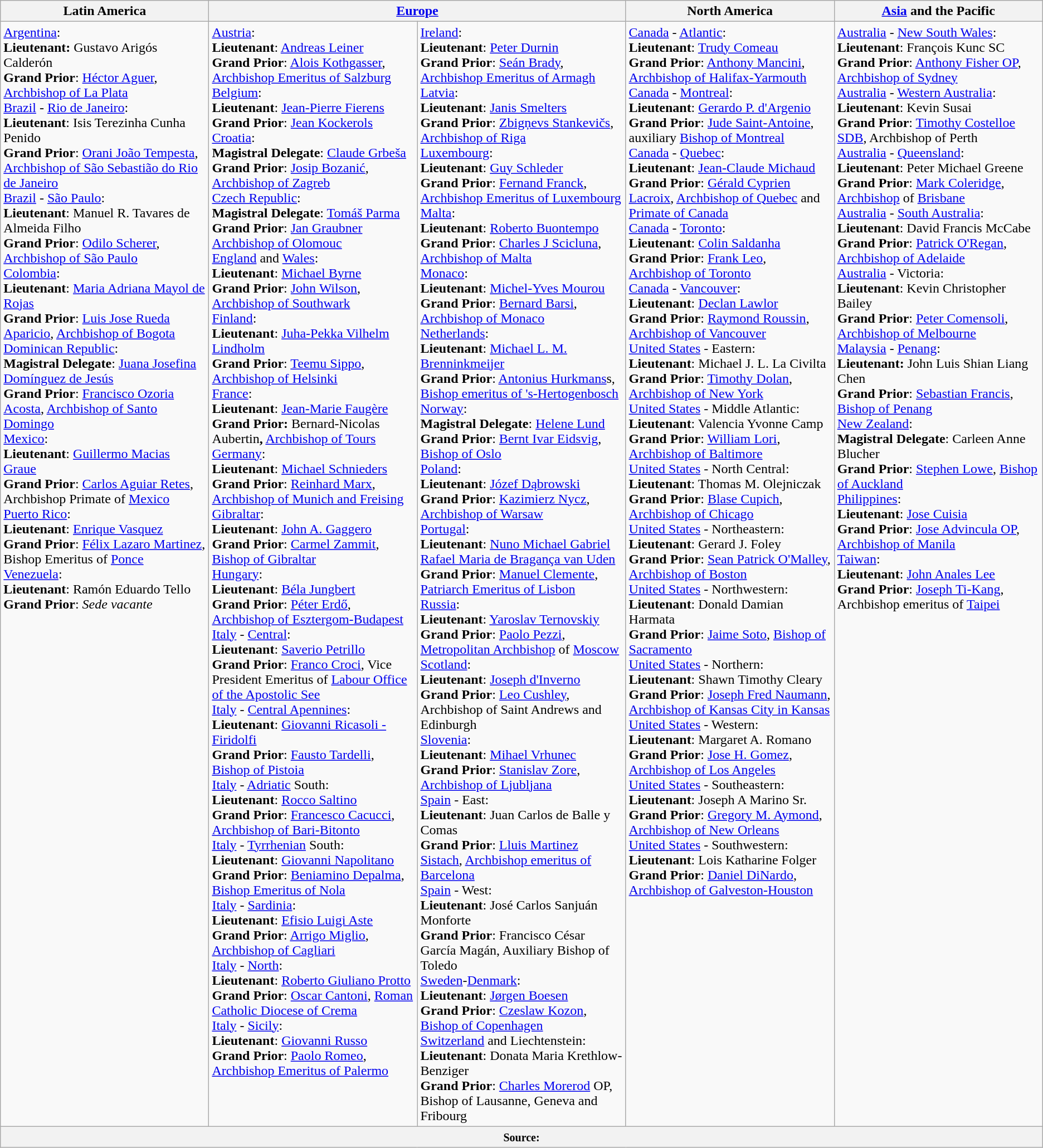<table class="wikitable">
<tr>
<th>Latin America</th>
<th colspan="2" style="width:40%;"><a href='#'>Europe</a></th>
<th style="width:20%;">North America</th>
<th style="width:20%;"><a href='#'>Asia</a> and the Pacific</th>
</tr>
<tr style="vertical-align:top; text-align:left;">
<td><a href='#'>Argentina</a>:<br> <strong>Lieutenant:</strong> Gustavo Arigós Calderón<br><strong>Grand Prior</strong>: <a href='#'>Héctor Aguer</a>, <a href='#'>Archbishop of La Plata</a><br><a href='#'>Brazil</a> - <a href='#'>Rio de Janeiro</a>:<br> <strong>Lieutenant</strong>: Isis Terezinha Cunha Penido<br> <strong>Grand Prior</strong>: <a href='#'>Orani João Tempesta</a>, <a href='#'>Archbishop of São Sebastião do Rio de Janeiro</a><br><a href='#'>Brazil</a> - <a href='#'>São Paulo</a>:<br> <strong>Lieutenant</strong>: Manuel R. Tavares de Almeida Filho<br> <strong>Grand Prior</strong>: <a href='#'>Odilo Scherer</a>, <a href='#'>Archbishop of São Paulo</a><br><a href='#'>Colombia</a>:<br> <strong>Lieutenant</strong>: <a href='#'>Maria Adriana Mayol de Rojas</a><br> <strong>Grand Prior</strong>: <a href='#'>Luis Jose Rueda Aparicio</a>, <a href='#'>Archbishop of Bogota</a><br><a href='#'>Dominican Republic</a>:<br> <strong>Magistral Delegate</strong>: <a href='#'>Juana Josefina Domínguez de Jesús</a><br> <strong>Grand Prior</strong>: <a href='#'>Francisco Ozoria Acosta</a>, <a href='#'>Archbishop of Santo Domingo</a><br><a href='#'>Mexico</a>:<br> <strong>Lieutenant</strong>: <a href='#'>Guillermo Macias Graue</a><br> <strong>Grand Prior</strong>: <a href='#'>Carlos Aguiar Retes</a>, Archbishop Primate of <a href='#'>Mexico</a><br><a href='#'>Puerto Rico</a>:<br> <strong>Lieutenant</strong>: <a href='#'>Enrique Vasquez</a><br> <strong>Grand Prior</strong>: <a href='#'>Félix Lazaro Martinez</a>, Bishop Emeritus of <a href='#'>Ponce</a><br><a href='#'>Venezuela</a>:<br> <strong>Lieutenant</strong>: Ramón Eduardo Tello<br> <strong>Grand Prior</strong>: <em>Sede vacante</em></td>
<td style="width:20%; "><a href='#'>Austria</a>:<br> <strong>Lieutenant</strong>: <a href='#'>Andreas Leiner</a><br> <strong>Grand Prior</strong>: <a href='#'>Alois Kothgasser</a>, <a href='#'>Archbishop Emeritus of Salzburg</a><br><a href='#'>Belgium</a>:<br> <strong>Lieutenant</strong>: <a href='#'>Jean-Pierre Fierens</a><br> <strong>Grand Prior</strong>: <a href='#'>Jean Kockerols</a><br><a href='#'>Croatia</a>:<br> <strong>Magistral Delegate</strong>: <a href='#'>Claude Grbeša</a> <br> <strong>Grand Prior</strong>: <a href='#'>Josip Bozanić</a>, <a href='#'>Archbishop of Zagreb</a><br><a href='#'>Czech Republic</a>:<br> <strong>Magistral Delegate</strong>: <a href='#'>Tomáš Parma</a><br> <strong>Grand Prior</strong>: <a href='#'>Jan Graubner</a> <a href='#'>Archbishop of Olomouc</a><br><a href='#'>England</a> and <a href='#'>Wales</a>:<br> <strong>Lieutenant</strong>: <a href='#'>Michael Byrne</a> <br> <strong>Grand Prior</strong>: <a href='#'>John Wilson</a>, <a href='#'>Archbishop of Southwark</a><br><a href='#'>Finland</a>:<br> <strong>Lieutenant</strong>: <a href='#'>Juha-Pekka Vilhelm Lindholm</a><br> <strong>Grand Prior</strong>: <a href='#'>Teemu Sippo</a>, <a href='#'>Archbishop of Helsinki</a><br><a href='#'>France</a>:<br>  <strong>Lieutenant</strong>: <a href='#'>Jean-Marie Faugère</a><br>  <strong>Grand Prior:</strong> Bernard-Nicolas Aubertin<strong>,</strong> <a href='#'>Archbishop of Tours</a><br><a href='#'>Germany</a>:<br> <strong>Lieutenant</strong>: <a href='#'>Michael Schnieders</a><br> <strong>Grand Prior</strong>: <a href='#'>Reinhard Marx</a>, <a href='#'>Archbishop of Munich and Freising</a><br><a href='#'>Gibraltar</a>:<br> <strong>Lieutenant</strong>: <a href='#'>John A. Gaggero</a><br> <strong>Grand Prior</strong>: <a href='#'>Carmel Zammit</a>, <a href='#'>Bishop of Gibraltar</a><br><a href='#'>Hungary</a>:<br> <strong>Lieutenant</strong>: <a href='#'>Béla Jungbert</a><br> <strong>Grand Prior</strong>: <a href='#'>Péter Erdő</a>, <a href='#'>Archbishop of Esztergom-Budapest</a><br><a href='#'>Italy</a> - <a href='#'>Central</a>:<br> <strong>Lieutenant</strong>:  <a href='#'>Saverio Petrillo</a> <br> <strong>Grand Prior</strong>: <a href='#'>Franco Croci</a>, Vice President Emeritus of <a href='#'>Labour Office of the Apostolic See</a><br><a href='#'>Italy</a> - <a href='#'>Central Apennines</a>:<br> <strong>Lieutenant</strong>: <a href='#'>Giovanni Ricasoli - Firidolfi</a> <br> <strong>Grand Prior</strong>: <a href='#'>Fausto Tardelli</a>, <a href='#'>Bishop of Pistoia</a><br><a href='#'>Italy</a> - <a href='#'>Adriatic</a> South:<br> <strong>Lieutenant</strong>: <a href='#'>Rocco Saltino</a><br> <strong>Grand Prior</strong>: <a href='#'>Francesco Cacucci</a>, <a href='#'>Archbishop of Bari-Bitonto</a><br><a href='#'>Italy</a> - <a href='#'>Tyrrhenian</a> South:<br> <strong>Lieutenant</strong>: <a href='#'>Giovanni Napolitano</a><br> <strong>Grand Prior</strong>: <a href='#'>Beniamino Depalma</a>, <a href='#'>Bishop Emeritus of Nola</a><br><a href='#'>Italy</a> - <a href='#'>Sardinia</a>:<br> <strong>Lieutenant</strong>: <a href='#'>Efisio Luigi Aste</a><br> <strong>Grand Prior</strong>: <a href='#'>Arrigo Miglio</a>, <a href='#'>Archbishop of Cagliari</a><br><a href='#'>Italy</a> - <a href='#'>North</a>:<br> <strong>Lieutenant</strong>: <a href='#'>Roberto Giuliano Protto</a><br> <strong>Grand Prior</strong>: <a href='#'>Oscar Cantoni</a>, <a href='#'>Roman Catholic Diocese of Crema</a><br><a href='#'>Italy</a> - <a href='#'>Sicily</a>:<br> <strong>Lieutenant</strong>: <a href='#'>Giovanni Russo</a><br> <strong>Grand Prior</strong>: <a href='#'>Paolo Romeo</a>, <a href='#'>Archbishop Emeritus of Palermo</a></td>
<td><a href='#'>Ireland</a>:<br> <strong>Lieutenant</strong>: <a href='#'>Peter Durnin</a><br> <strong>Grand Prior</strong>: <a href='#'>Seán Brady</a>, <a href='#'>Archbishop Emeritus of Armagh</a><br><a href='#'>Latvia</a>:<br> <strong>Lieutenant</strong>: <a href='#'>Janis Smelters</a><br> <strong>Grand Prior</strong>: <a href='#'>Zbigņevs Stankevičs</a>, <a href='#'>Archbishop of Riga</a><br><a href='#'>Luxembourg</a>:<br> <strong>Lieutenant</strong>: <a href='#'>Guy Schleder</a><br> <strong>Grand Prior</strong>: <a href='#'>Fernand Franck</a>, <a href='#'>Archbishop Emeritus of Luxembourg</a><br><a href='#'>Malta</a>:<br> <strong>Lieutenant</strong>: <a href='#'>Roberto Buontempo</a><br> <strong>Grand Prior</strong>: <a href='#'>Charles J Scicluna</a>, <a href='#'>Archbishop of Malta</a><br><a href='#'>Monaco</a>:<br> <strong>Lieutenant</strong>: <a href='#'>Michel-Yves Mourou</a><br> <strong>Grand Prior</strong>: <a href='#'>Bernard Barsi</a>, <a href='#'>Archbishop of Monaco</a><br><a href='#'>Netherlands</a>:<br> <strong>Lieutenant</strong>: <a href='#'>Michael L. M. Brenninkmeijer</a><br> <strong>Grand Prior</strong>: <a href='#'>Antonius Hurkmans</a>s, <a href='#'>Bishop emeritus of 's-Hertogenbosch</a><br><a href='#'>Norway</a>:<br> <strong>Magistral Delegate</strong>: <a href='#'>Helene Lund</a> <br> <strong>Grand Prior</strong>: <a href='#'>Bernt Ivar Eidsvig</a>, <a href='#'>Bishop of Oslo</a><br><a href='#'>Poland</a>:<br> <strong>Lieutenant</strong>: <a href='#'>Józef Dąbrowski</a><br> <strong>Grand Prior</strong>: <a href='#'>Kazimierz Nycz</a>, <a href='#'>Archbishop of Warsaw</a><br><a href='#'>Portugal</a>:<br> <strong>Lieutenant</strong>: <a href='#'>Nuno Michael Gabriel Rafael Maria de Bragança van Uden</a><br> <strong>Grand Prior</strong>: <a href='#'>Manuel Clemente</a>, <a href='#'>Patriarch Emeritus of Lisbon</a><br><a href='#'>Russia</a>:<br> <strong>Lieutenant</strong>: <a href='#'>Yaroslav Ternovskiy</a><br> <strong>Grand Prior</strong>: <a href='#'>Paolo Pezzi</a>, <a href='#'>Metropolitan Archbishop</a> of <a href='#'>Moscow</a><br><a href='#'>Scotland</a>:<br> <strong>Lieutenant</strong>: <a href='#'>Joseph d'Inverno</a><br> <strong>Grand Prior</strong>: <a href='#'>Leo Cushley</a>, Archbishop of Saint Andrews and Edinburgh<br><a href='#'>Slovenia</a>:<br> <strong>Lieutenant</strong>: <a href='#'>Mihael Vrhunec</a><br> <strong>Grand Prior</strong>: <a href='#'>Stanislav Zore</a>, <a href='#'>Archbishop of Ljubljana</a><br><a href='#'>Spain</a> - East:<br> <strong>Lieutenant</strong>: Juan Carlos de Balle y Comas<br> <strong>Grand Prior</strong>: <a href='#'>Lluis Martinez Sistach</a>, <a href='#'>Archbishop emeritus of Barcelona</a><br><a href='#'>Spain</a>  - West:<br> <strong>Lieutenant</strong>: José Carlos Sanjuán Monforte<br> <strong>Grand Prior</strong>: Francisco César García Magán, Auxiliary Bishop of Toledo<br><a href='#'>Sweden</a>-<a href='#'>Denmark</a>:<br> <strong>Lieutenant</strong>: <a href='#'>Jørgen Boesen</a><br> <strong>Grand Prior</strong>: <a href='#'>Czeslaw Kozon</a>, <a href='#'>Bishop of Copenhagen</a><br><a href='#'>Switzerland</a> and Liechtenstein:<br> <strong>Lieutenant</strong>: Donata Maria Krethlow-Benziger<br> <strong>Grand Prior</strong>: <a href='#'>Charles Morerod</a> OP, Bishop of Lausanne, Geneva and Fribourg</td>
<td><a href='#'>Canada</a> - <a href='#'>Atlantic</a>:<br> <strong>Lieutenant</strong>: <a href='#'>Trudy Comeau</a><br> <strong>Grand Prior</strong>: <a href='#'>Anthony Mancini</a>, <a href='#'>Archbishop of Halifax-Yarmouth</a><br><a href='#'>Canada</a> - <a href='#'>Montreal</a>:<br> <strong>Lieutenant</strong>: <a href='#'>Gerardo P. d'Argenio</a><br> <strong>Grand Prior</strong>: <a href='#'>Jude Saint-Antoine</a>, auxiliary <a href='#'>Bishop of Montreal</a><br><a href='#'>Canada</a> - <a href='#'>Quebec</a>:<br> <strong>Lieutenant</strong>: <a href='#'>Jean-Claude Michaud</a><br> <strong>Grand Prior</strong>: <a href='#'>Gérald Cyprien Lacroix</a>, <a href='#'>Archbishop of Quebec</a> and <a href='#'>Primate of Canada</a><br><a href='#'>Canada</a> - <a href='#'>Toronto</a>:<br> <strong>Lieutenant</strong>: <a href='#'>Colin Saldanha</a><br> <strong>Grand Prior</strong>: <a href='#'>Frank Leo</a>, <a href='#'>Archbishop of Toronto</a><br><a href='#'>Canada</a> - <a href='#'>Vancouver</a>:<br> <strong>Lieutenant</strong>: <a href='#'>Declan Lawlor</a><br> <strong>Grand Prior</strong>: <a href='#'>Raymond Roussin</a>, <a href='#'>Archbishop of Vancouver</a><br><a href='#'>United States</a> - Eastern:<br> <strong>Lieutenant</strong>: Michael J. L. La Civilta<br> <strong>Grand Prior</strong>: <a href='#'>Timothy Dolan</a>, <a href='#'>Archbishop of New York</a><br><a href='#'>United States</a> - Middle Atlantic:<br> <strong>Lieutenant</strong>: Valencia Yvonne Camp<br> <strong>Grand Prior</strong>: <a href='#'>William Lori</a>, <a href='#'>Archbishop of Baltimore</a><br><a href='#'>United States</a> - North Central:<br> <strong>Lieutenant</strong>: Thomas M. Olejniczak<br> <strong>Grand Prior</strong>: <a href='#'>Blase Cupich</a>, <a href='#'>Archbishop of Chicago</a><br><a href='#'>United States</a> - Northeastern:<br> <strong>Lieutenant</strong>: Gerard J. Foley<br> <strong>Grand Prior</strong>: <a href='#'>Sean Patrick O'Malley</a>, <a href='#'>Archbishop of Boston</a><br><a href='#'>United States</a> - Northwestern:<br> <strong>Lieutenant</strong>: Donald Damian Harmata<br> <strong>Grand Prior</strong>: <a href='#'>Jaime Soto</a>, <a href='#'>Bishop of Sacramento</a><br><a href='#'>United States</a> - Northern:<br> <strong>Lieutenant</strong>: Shawn Timothy Cleary<br> <strong>Grand Prior</strong>: <a href='#'>Joseph Fred Naumann</a>, <a href='#'>Archbishop of Kansas City in Kansas</a><br><a href='#'>United States</a> - Western:<br> <strong>Lieutenant</strong>: Margaret A. Romano<br> <strong>Grand Prior</strong>: <a href='#'>Jose H. Gomez</a>, <a href='#'>Archbishop of Los Angeles</a><br><a href='#'>United States</a> - Southeastern:<br> <strong>Lieutenant</strong>: Joseph A Marino Sr.<br> <strong>Grand Prior</strong>: <a href='#'>Gregory M. Aymond</a>, <a href='#'>Archbishop of New Orleans</a><br><a href='#'>United States</a> - Southwestern:<br> <strong>Lieutenant</strong>: Lois Katharine Folger<br> <strong>Grand Prior</strong>: <a href='#'>Daniel DiNardo</a>, <a href='#'>Archbishop of Galveston-Houston</a></td>
<td><a href='#'>Australia</a> - <a href='#'>New South Wales</a>:<br> <strong>Lieutenant</strong>: François Kunc SC<br> <strong>Grand Prior</strong>: <a href='#'>Anthony Fisher OP</a>, <a href='#'>Archbishop of Sydney</a><br><a href='#'>Australia</a> - <a href='#'>Western Australia</a>:<br> <strong>Lieutenant</strong>: Kevin Susai<br> <strong>Grand Prior</strong>: <a href='#'>Timothy Costelloe SDB</a>, Archbishop of Perth<br><a href='#'>Australia</a> - <a href='#'>Queensland</a>:<br> <strong>Lieutenant</strong>: Peter Michael Greene<br> <strong>Grand Prior</strong>: <a href='#'>Mark Coleridge</a>, <a href='#'>Archbishop</a> of <a href='#'>Brisbane</a><br><a href='#'>Australia</a> - <a href='#'>South Australia</a>:<br> <strong>Lieutenant</strong>: David Francis McCabe<br> <strong>Grand Prior</strong>: <a href='#'>Patrick O'Regan</a>, <a href='#'>Archbishop of Adelaide</a><br><a href='#'>Australia</a> - Victoria:<br> <strong>Lieutenant</strong>: Kevin Christopher Bailey<br> <strong>Grand Prior</strong>: <a href='#'>Peter Comensoli</a>, <a href='#'>Archbishop of Melbourne</a><br><a href='#'>Malaysia</a> - <a href='#'>Penang</a>:<br> <strong>Lieutenant:</strong> John Luis Shian Liang Chen<br> <strong>Grand Prior</strong>: <a href='#'>Sebastian Francis</a>, <a href='#'>Bishop of Penang</a><br><a href='#'>New Zealand</a>:<br> <strong>Magistral Delegate</strong>: Carleen Anne Blucher<br> <strong>Grand Prior</strong>: <a href='#'>Stephen Lowe</a>, <a href='#'>Bishop of Auckland</a><br><a href='#'>Philippines</a>:<br> <strong>Lieutenant</strong>: <a href='#'>Jose Cuisia</a><br> <strong>Grand Prior</strong>: <a href='#'>Jose Advincula OP</a>, <a href='#'>Archbishop of Manila</a><br><a href='#'>Taiwan</a>:<br> <strong>Lieutenant</strong>: <a href='#'>John Anales Lee</a><br> <strong>Grand Prior</strong>: <a href='#'>Joseph Ti-Kang</a>, Archbishop emeritus of <a href='#'>Taipei</a></td>
</tr>
<tr>
<th colspan="5"><small>Source: </small></th>
</tr>
</table>
